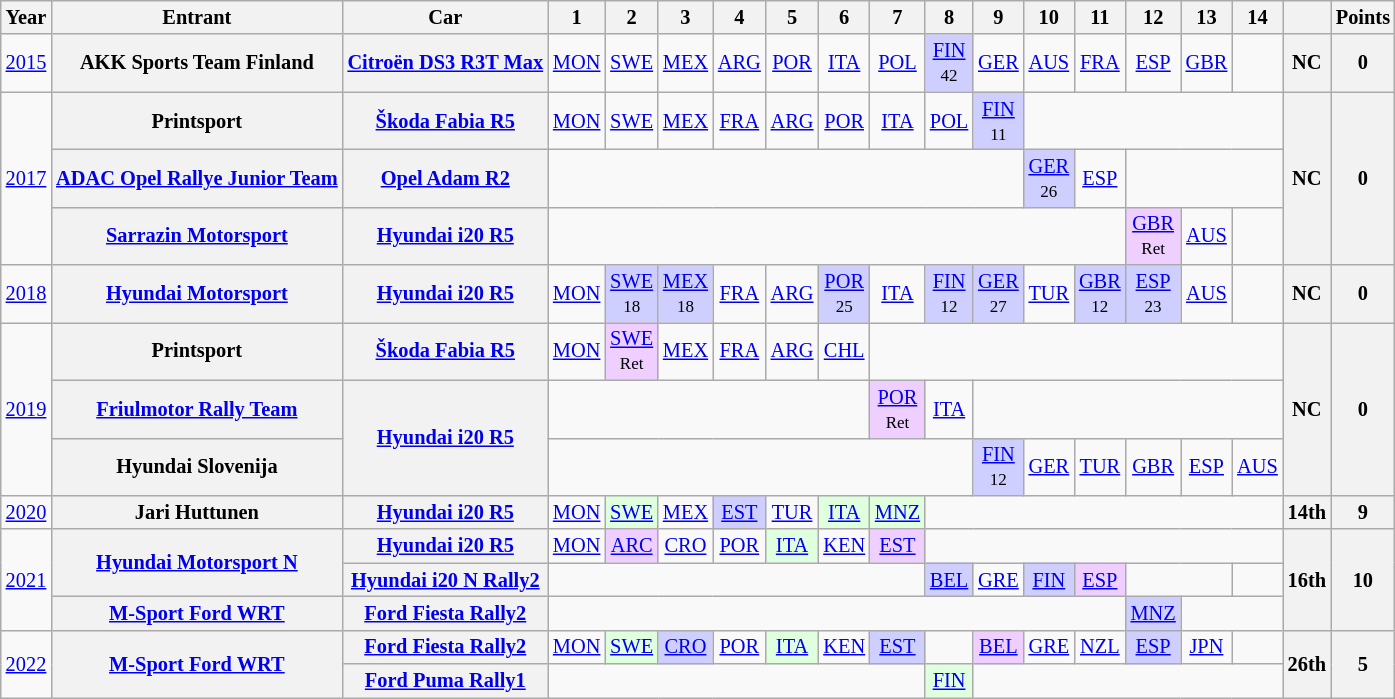<table class="wikitable" border="1" style="text-align:center; font-size:85%;">
<tr>
<th>Year</th>
<th>Entrant</th>
<th>Car</th>
<th>1</th>
<th>2</th>
<th>3</th>
<th>4</th>
<th>5</th>
<th>6</th>
<th>7</th>
<th>8</th>
<th>9</th>
<th>10</th>
<th>11</th>
<th>12</th>
<th>13</th>
<th>14</th>
<th></th>
<th>Points</th>
</tr>
<tr>
<td><a href='#'>2015</a></td>
<th nowrap>AKK Sports Team Finland</th>
<th nowrap><a href='#'>Citroën DS3 R3T Max</a></th>
<td><a href='#'>MON</a></td>
<td><a href='#'>SWE</a></td>
<td><a href='#'>MEX</a></td>
<td><a href='#'>ARG</a></td>
<td><a href='#'>POR</a></td>
<td><a href='#'>ITA</a></td>
<td><a href='#'>POL</a></td>
<td style="background:#CFCFFF;"><a href='#'>FIN</a><br><small>42</small></td>
<td><a href='#'>GER</a></td>
<td><a href='#'>AUS</a></td>
<td><a href='#'>FRA</a></td>
<td><a href='#'>ESP</a></td>
<td><a href='#'>GBR</a></td>
<td></td>
<th>NC</th>
<th>0</th>
</tr>
<tr>
<td rowspan="3"><a href='#'>2017</a></td>
<th nowrap>Printsport</th>
<th nowrap><a href='#'>Škoda Fabia R5</a></th>
<td><a href='#'>MON</a></td>
<td><a href='#'>SWE</a></td>
<td><a href='#'>MEX</a></td>
<td><a href='#'>FRA</a></td>
<td><a href='#'>ARG</a></td>
<td><a href='#'>POR</a></td>
<td><a href='#'>ITA</a></td>
<td><a href='#'>POL</a></td>
<td style="background:#CFCFFF;"><a href='#'>FIN</a><br><small>11</small></td>
<td colspan=5></td>
<th rowspan="3">NC</th>
<th rowspan="3">0</th>
</tr>
<tr>
<th nowrap><a href='#'>ADAC Opel Rallye Junior Team</a></th>
<th nowrap><a href='#'>Opel Adam R2</a></th>
<td colspan=9></td>
<td style="background:#CFCFFF;"><a href='#'>GER</a><br><small>26</small></td>
<td><a href='#'>ESP</a></td>
<td colspan=3></td>
</tr>
<tr>
<th nowrap><a href='#'>Sarrazin Motorsport</a></th>
<th nowrap><a href='#'>Hyundai i20 R5</a></th>
<td colspan=11></td>
<td style="background:#EFCFFF;"><a href='#'>GBR</a><br><small>Ret</small></td>
<td><a href='#'>AUS</a></td>
<td></td>
</tr>
<tr>
<td><a href='#'>2018</a></td>
<th nowrap><a href='#'>Hyundai Motorsport</a></th>
<th nowrap><a href='#'>Hyundai i20 R5</a></th>
<td><a href='#'>MON</a></td>
<td style="background:#CFCFFF;"><a href='#'>SWE</a><br><small>18</small></td>
<td style="background:#CFCFFF;"><a href='#'>MEX</a><br><small>18</small></td>
<td><a href='#'>FRA</a></td>
<td><a href='#'>ARG</a></td>
<td style="background:#CFCFFF;"><a href='#'>POR</a><br><small>25</small></td>
<td><a href='#'>ITA</a></td>
<td style="background:#CFCFFF;"><a href='#'>FIN</a><br><small>12</small></td>
<td style="background:#CFCFFF;"><a href='#'>GER</a><br><small>27</small></td>
<td><a href='#'>TUR</a></td>
<td style="background:#CFCFFF;"><a href='#'>GBR</a><br><small>12</small></td>
<td style="background:#CFCFFF;"><a href='#'>ESP</a><br><small>23</small></td>
<td><a href='#'>AUS</a></td>
<td></td>
<th>NC</th>
<th>0</th>
</tr>
<tr>
<td rowspan="3"><a href='#'>2019</a></td>
<th nowrap>Printsport</th>
<th nowrap><a href='#'>Škoda Fabia R5</a></th>
<td><a href='#'>MON</a></td>
<td style="background:#EFCFFF;"><a href='#'>SWE</a><br><small>Ret</small></td>
<td><a href='#'>MEX</a></td>
<td><a href='#'>FRA</a></td>
<td><a href='#'>ARG</a></td>
<td><a href='#'>CHL</a></td>
<td colspan=8></td>
<th rowspan="3">NC</th>
<th rowspan="3">0</th>
</tr>
<tr>
<th nowrap><a href='#'>Friulmotor Rally Team</a></th>
<th rowspan="2" nowrap><a href='#'>Hyundai i20 R5</a></th>
<td colspan=6></td>
<td style="background:#EFCFFF;"><a href='#'>POR</a><br><small>Ret</small></td>
<td><a href='#'>ITA</a></td>
<td colspan=6></td>
</tr>
<tr>
<th nowrap>Hyundai Slovenija</th>
<td colspan=8></td>
<td style="background:#CFCFFF;"><a href='#'>FIN</a><br><small>12</small></td>
<td><a href='#'>GER</a></td>
<td><a href='#'>TUR</a></td>
<td><a href='#'>GBR</a></td>
<td><a href='#'>ESP</a></td>
<td><a href='#'>AUS</a><br></td>
</tr>
<tr>
<td><a href='#'>2020</a></td>
<th nowrap>Jari Huttunen</th>
<th nowrap><a href='#'>Hyundai i20 R5</a></th>
<td><a href='#'>MON</a></td>
<td style="background:#DFFFDF;"><a href='#'>SWE</a><br></td>
<td><a href='#'>MEX</a></td>
<td style="background:#CFCFFF;"><a href='#'>EST</a><br></td>
<td><a href='#'>TUR</a></td>
<td style="background:#DFFFDF;"><a href='#'>ITA</a><br></td>
<td style="background:#DFFFDF;"><a href='#'>MNZ</a><br></td>
<td colspan=7></td>
<th>14th</th>
<th>9</th>
</tr>
<tr>
<td rowspan="3"><a href='#'>2021</a></td>
<th rowspan="2" nowrap><a href='#'>Hyundai Motorsport N</a></th>
<th nowrap><a href='#'>Hyundai i20 R5</a></th>
<td><a href='#'>MON</a></td>
<td style="background:#EFCFFF;"><a href='#'>ARC</a><br></td>
<td><a href='#'>CRO</a></td>
<td><a href='#'>POR</a></td>
<td style="background:#DFFFDF;"><a href='#'>ITA</a><br></td>
<td><a href='#'>KEN</a></td>
<td style="background:#EFCFFF;"><a href='#'>EST</a><br></td>
<td colspan=7></td>
<th rowspan="3">16th</th>
<th rowspan="3">10</th>
</tr>
<tr>
<th nowrap><a href='#'>Hyundai i20 N Rally2</a></th>
<td colspan=7></td>
<td style="background:#CFCFFF;"><a href='#'>BEL</a><br></td>
<td><a href='#'>GRE</a></td>
<td style="background:#CFCFFF;"><a href='#'>FIN</a><br></td>
<td style="background:#EFCFFF;"><a href='#'>ESP</a><br></td>
<td colspan=2></td>
</tr>
<tr>
<th nowrap><a href='#'>M-Sport Ford WRT</a></th>
<th nowrap><a href='#'>Ford Fiesta Rally2</a></th>
<td colspan=11></td>
<td style="background:#CFCFFF;"><a href='#'>MNZ</a><br> </td>
<td colspan=2></td>
</tr>
<tr>
<td rowspan="2"><a href='#'>2022</a></td>
<th rowspan="2" nowrap><a href='#'>M-Sport Ford WRT</a></th>
<th nowrap><a href='#'>Ford Fiesta Rally2</a></th>
<td><a href='#'>MON</a></td>
<td style="background:#DFFFDF;"><a href='#'>SWE</a><br></td>
<td style="background:#CFCFFF;"><a href='#'>CRO</a><br></td>
<td><a href='#'>POR</a></td>
<td style="background:#DFFFDF;"><a href='#'>ITA</a><br></td>
<td><a href='#'>KEN</a></td>
<td style="background:#CFCFFF;"><a href='#'>EST</a><br></td>
<td></td>
<td style="background:#EFCFFF;"><a href='#'>BEL</a><br></td>
<td><a href='#'>GRE</a></td>
<td><a href='#'>NZL</a></td>
<td style="background:#CFCFFF;"><a href='#'>ESP</a><br></td>
<td><a href='#'>JPN</a></td>
<td></td>
<th rowspan="2">26th</th>
<th rowspan="2">5</th>
</tr>
<tr>
<th nowrap><a href='#'>Ford Puma Rally1</a></th>
<td colspan=7></td>
<td style="background:#DFFFDF;"><a href='#'>FIN</a><br></td>
<td colspan=6></td>
</tr>
</table>
